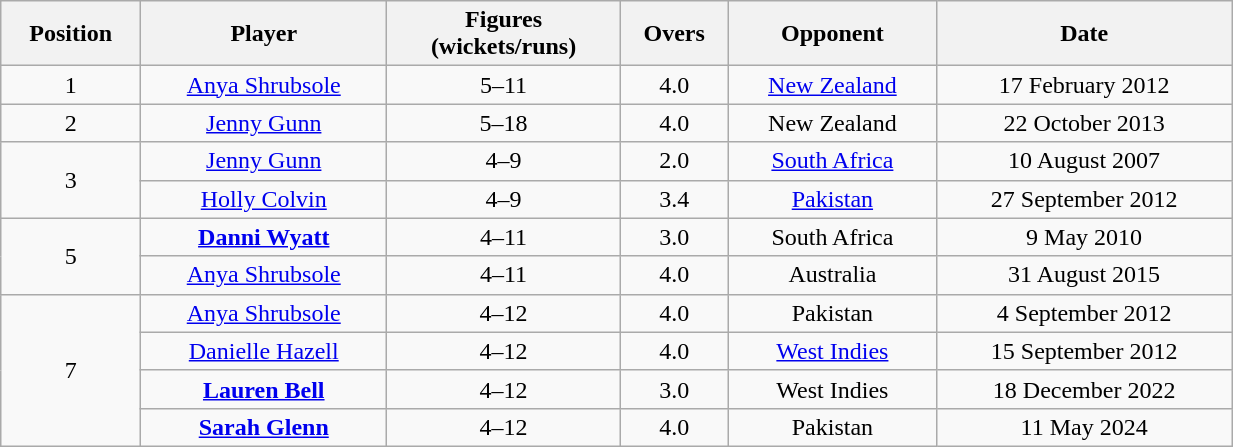<table class="wikitable" style="text-align: center; width:65%">
<tr>
<th>Position</th>
<th>Player</th>
<th>Figures<br>(wickets/runs)</th>
<th>Overs</th>
<th>Opponent</th>
<th>Date</th>
</tr>
<tr>
<td>1</td>
<td><a href='#'>Anya Shrubsole</a></td>
<td>5–11</td>
<td>4.0</td>
<td><a href='#'>New Zealand</a></td>
<td>17 February 2012</td>
</tr>
<tr>
<td>2</td>
<td><a href='#'>Jenny Gunn</a></td>
<td>5–18</td>
<td>4.0</td>
<td>New Zealand</td>
<td>22 October 2013</td>
</tr>
<tr>
<td rowspan=2>3</td>
<td><a href='#'>Jenny Gunn</a></td>
<td>4–9</td>
<td>2.0</td>
<td><a href='#'>South Africa</a></td>
<td>10 August 2007</td>
</tr>
<tr>
<td><a href='#'>Holly Colvin</a></td>
<td>4–9</td>
<td>3.4</td>
<td><a href='#'>Pakistan</a></td>
<td>27 September 2012</td>
</tr>
<tr>
<td rowspan=2>5</td>
<td><strong><a href='#'>Danni Wyatt</a></strong></td>
<td>4–11</td>
<td>3.0</td>
<td>South Africa</td>
<td>9 May 2010</td>
</tr>
<tr>
<td><a href='#'>Anya Shrubsole</a></td>
<td>4–11</td>
<td>4.0</td>
<td>Australia</td>
<td>31 August 2015</td>
</tr>
<tr>
<td rowspan=4>7</td>
<td><a href='#'>Anya Shrubsole</a></td>
<td>4–12</td>
<td>4.0</td>
<td>Pakistan</td>
<td>4 September 2012</td>
</tr>
<tr>
<td><a href='#'>Danielle Hazell</a></td>
<td>4–12</td>
<td>4.0</td>
<td><a href='#'>West Indies</a></td>
<td>15 September 2012</td>
</tr>
<tr>
<td><strong><a href='#'>Lauren Bell</a></strong></td>
<td>4–12</td>
<td>3.0</td>
<td>West Indies</td>
<td>18 December 2022</td>
</tr>
<tr>
<td><strong><a href='#'>Sarah Glenn</a></strong></td>
<td>4–12</td>
<td>4.0</td>
<td>Pakistan</td>
<td>11 May 2024</td>
</tr>
</table>
